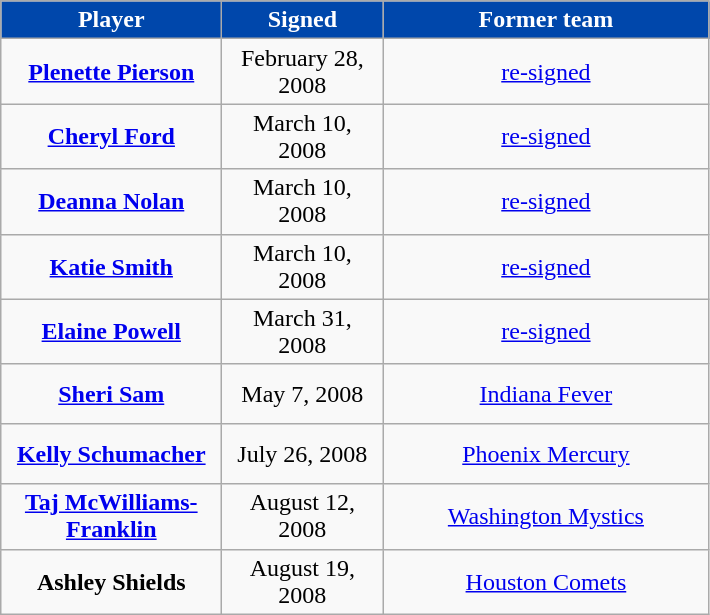<table class="wikitable" style="text-align: center">
<tr align="center" bgcolor="#dddddd">
<td style="background:#0047AB;color:white; width:140px"><strong>Player</strong></td>
<td style="background:#0047AB;color:white; width:100px"><strong>Signed</strong></td>
<td style="background:#0047AB;color:white; width:210px"><strong>Former team</strong></td>
</tr>
<tr style="height:40px">
<td><strong><a href='#'>Plenette Pierson</a></strong></td>
<td>February 28, 2008</td>
<td><a href='#'>re-signed</a></td>
</tr>
<tr style="height:40px">
<td><strong><a href='#'>Cheryl Ford</a></strong></td>
<td>March 10, 2008</td>
<td><a href='#'>re-signed</a></td>
</tr>
<tr style="height:40px">
<td><strong><a href='#'>Deanna Nolan</a></strong></td>
<td>March 10, 2008</td>
<td><a href='#'>re-signed</a></td>
</tr>
<tr style="height:40px">
<td><strong><a href='#'>Katie Smith</a></strong></td>
<td>March 10, 2008</td>
<td><a href='#'>re-signed</a></td>
</tr>
<tr style="height:40px">
<td><strong><a href='#'>Elaine Powell</a></strong></td>
<td>March 31, 2008</td>
<td><a href='#'>re-signed</a></td>
</tr>
<tr style="height:40px">
<td><strong><a href='#'>Sheri Sam</a></strong></td>
<td>May 7, 2008</td>
<td><a href='#'>Indiana Fever</a></td>
</tr>
<tr style="height:40px">
<td><strong><a href='#'>Kelly Schumacher</a></strong></td>
<td>July 26, 2008</td>
<td><a href='#'>Phoenix Mercury</a></td>
</tr>
<tr style="height:40px">
<td><strong><a href='#'>Taj McWilliams-Franklin</a></strong></td>
<td>August 12, 2008</td>
<td><a href='#'>Washington Mystics</a></td>
</tr>
<tr style="height:40px">
<td><strong>Ashley Shields</strong></td>
<td>August 19, 2008</td>
<td><a href='#'>Houston Comets</a></td>
</tr>
</table>
